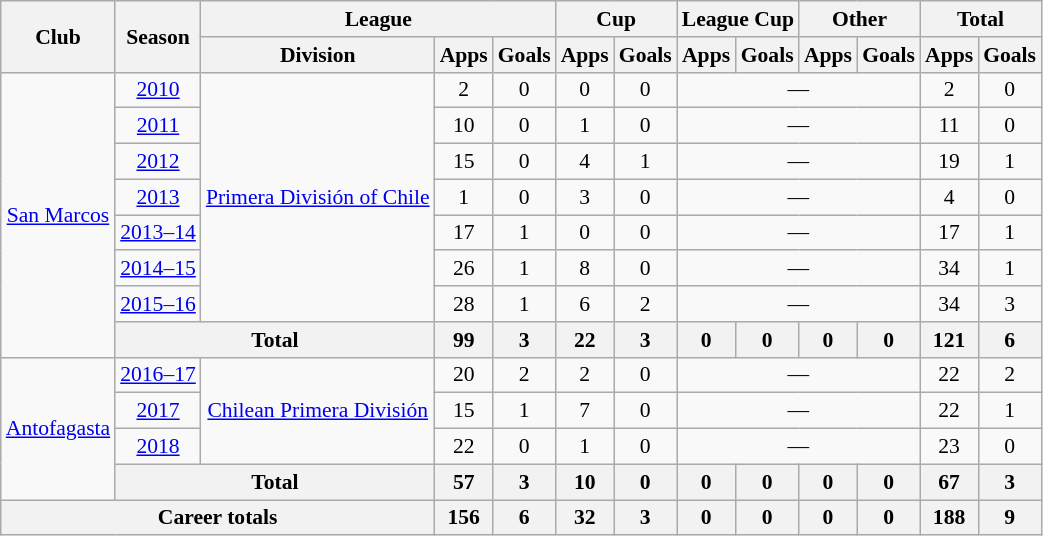<table class="wikitable" style="font-size:90%; text-align: center">
<tr>
<th rowspan=2>Club</th>
<th rowspan=2>Season</th>
<th colspan=3>League</th>
<th colspan=2>Cup</th>
<th colspan=2>League Cup</th>
<th colspan=2>Other</th>
<th colspan=2>Total</th>
</tr>
<tr>
<th>Division</th>
<th>Apps</th>
<th>Goals</th>
<th>Apps</th>
<th>Goals</th>
<th>Apps</th>
<th>Goals</th>
<th>Apps</th>
<th>Goals</th>
<th>Apps</th>
<th>Goals</th>
</tr>
<tr>
<td rowspan=8><a href='#'>San Marcos</a></td>
<td><a href='#'>2010</a></td>
<td rowspan=7><a href='#'>Primera División of Chile</a></td>
<td>2</td>
<td>0</td>
<td>0</td>
<td>0</td>
<td colspan=4>—</td>
<td>2</td>
<td>0</td>
</tr>
<tr>
<td><a href='#'>2011</a></td>
<td>10</td>
<td>0</td>
<td>1</td>
<td>0</td>
<td colspan=4>—</td>
<td>11</td>
<td>0</td>
</tr>
<tr>
<td><a href='#'>2012</a></td>
<td>15</td>
<td>0</td>
<td>4</td>
<td>1</td>
<td colspan=4>—</td>
<td>19</td>
<td>1</td>
</tr>
<tr>
<td><a href='#'>2013</a></td>
<td>1</td>
<td>0</td>
<td>3</td>
<td>0</td>
<td colspan=4>—</td>
<td>4</td>
<td>0</td>
</tr>
<tr>
<td><a href='#'>2013–14</a></td>
<td>17</td>
<td>1</td>
<td>0</td>
<td>0</td>
<td colspan=4>—</td>
<td>17</td>
<td>1</td>
</tr>
<tr>
<td><a href='#'>2014–15</a></td>
<td>26</td>
<td>1</td>
<td>8</td>
<td>0</td>
<td colspan=4>—</td>
<td>34</td>
<td>1</td>
</tr>
<tr>
<td><a href='#'>2015–16</a></td>
<td>28</td>
<td>1</td>
<td>6</td>
<td>2</td>
<td colspan=4>—</td>
<td>34</td>
<td>3</td>
</tr>
<tr>
<th colspan=2>Total</th>
<th>99</th>
<th>3</th>
<th>22</th>
<th>3</th>
<th>0</th>
<th>0</th>
<th>0</th>
<th>0</th>
<th>121</th>
<th>6</th>
</tr>
<tr>
<td rowspan=4><a href='#'>Antofagasta</a></td>
<td><a href='#'>2016–17</a></td>
<td rowspan=3><a href='#'>Chilean Primera División</a></td>
<td>20</td>
<td>2</td>
<td>2</td>
<td>0</td>
<td colspan=4>—</td>
<td>22</td>
<td>2</td>
</tr>
<tr>
<td><a href='#'>2017</a></td>
<td>15</td>
<td>1</td>
<td>7</td>
<td>0</td>
<td colspan=4>—</td>
<td>22</td>
<td>1</td>
</tr>
<tr>
<td><a href='#'>2018</a></td>
<td>22</td>
<td>0</td>
<td>1</td>
<td>0</td>
<td colspan=4>—</td>
<td>23</td>
<td>0</td>
</tr>
<tr>
<th colspan=2>Total</th>
<th>57</th>
<th>3</th>
<th>10</th>
<th>0</th>
<th>0</th>
<th>0</th>
<th>0</th>
<th>0</th>
<th>67</th>
<th>3</th>
</tr>
<tr>
<th colspan=3>Career totals</th>
<th>156</th>
<th>6</th>
<th>32</th>
<th>3</th>
<th>0</th>
<th>0</th>
<th>0</th>
<th>0</th>
<th>188</th>
<th>9</th>
</tr>
</table>
